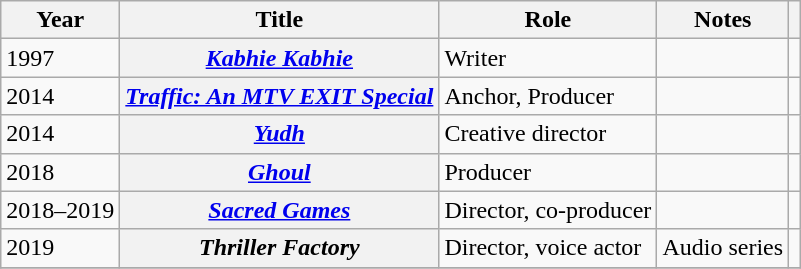<table class="wikitable plainrowheaders sortable" style="margin-right: 0;">
<tr>
<th scope="col">Year</th>
<th scope="col">Title</th>
<th scope="col">Role</th>
<th scope="col">Notes</th>
<th scope="col"></th>
</tr>
<tr>
<td>1997</td>
<th scope="row"><em><a href='#'>Kabhie Kabhie</a></em></th>
<td>Writer</td>
<td></td>
<td align="center"></td>
</tr>
<tr>
<td>2014</td>
<th scope="row"><em><a href='#'>Traffic: An MTV EXIT Special</a></em></th>
<td>Anchor, Producer</td>
<td></td>
<td align="center"></td>
</tr>
<tr>
<td>2014</td>
<th scope="row"><em><a href='#'>Yudh</a></em></th>
<td>Creative director</td>
<td></td>
<td align="center"></td>
</tr>
<tr>
<td>2018</td>
<th scope="row"><em><a href='#'>Ghoul</a></em></th>
<td>Producer</td>
<td></td>
<td align="center"></td>
</tr>
<tr>
<td>2018–2019</td>
<th scope="row"><em><a href='#'>Sacred Games</a></em></th>
<td>Director, co-producer</td>
<td></td>
<td align="center"></td>
</tr>
<tr>
<td>2019</td>
<th scope="row"><em>Thriller Factory</em></th>
<td>Director, voice actor</td>
<td>Audio series</td>
<td align="center"></td>
</tr>
<tr>
</tr>
</table>
